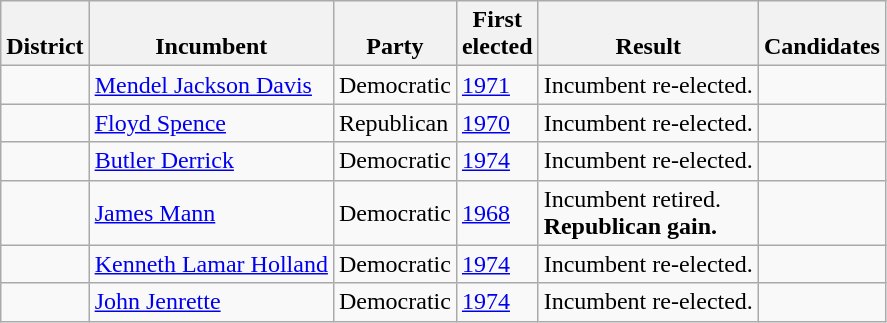<table class=wikitable>
<tr valign=bottom>
<th>District</th>
<th>Incumbent</th>
<th>Party</th>
<th>First<br>elected</th>
<th>Result</th>
<th>Candidates</th>
</tr>
<tr>
<td></td>
<td><a href='#'>Mendel Jackson Davis</a></td>
<td>Democratic</td>
<td><a href='#'>1971</a></td>
<td>Incumbent re-elected.</td>
<td nowrap></td>
</tr>
<tr>
<td></td>
<td><a href='#'>Floyd Spence</a></td>
<td>Republican</td>
<td><a href='#'>1970</a></td>
<td>Incumbent re-elected.</td>
<td nowrap></td>
</tr>
<tr>
<td></td>
<td><a href='#'>Butler Derrick</a></td>
<td>Democratic</td>
<td><a href='#'>1974</a></td>
<td>Incumbent re-elected.</td>
<td nowrap></td>
</tr>
<tr>
<td></td>
<td><a href='#'>James Mann</a></td>
<td>Democratic</td>
<td><a href='#'>1968</a></td>
<td>Incumbent retired.<br><strong>Republican gain.</strong></td>
<td nowrap></td>
</tr>
<tr>
<td></td>
<td><a href='#'>Kenneth Lamar Holland</a></td>
<td>Democratic</td>
<td><a href='#'>1974</a></td>
<td>Incumbent re-elected.</td>
<td nowrap></td>
</tr>
<tr>
<td></td>
<td><a href='#'>John Jenrette</a></td>
<td>Democratic</td>
<td><a href='#'>1974</a></td>
<td>Incumbent re-elected.</td>
<td nowrap></td>
</tr>
</table>
